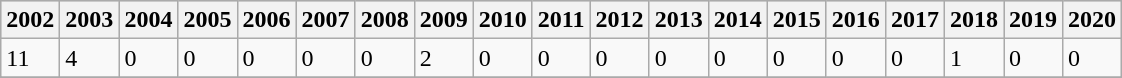<table class="wikitable">
<tr style="background:#cccccc;" align=center>
<th>2002</th>
<th>2003</th>
<th>2004</th>
<th>2005</th>
<th>2006</th>
<th>2007</th>
<th>2008</th>
<th>2009</th>
<th>2010</th>
<th>2011</th>
<th>2012</th>
<th>2013</th>
<th>2014</th>
<th>2015</th>
<th>2016</th>
<th>2017</th>
<th>2018</th>
<th>2019</th>
<th>2020</th>
</tr>
<tr>
<td>11</td>
<td>4</td>
<td>0</td>
<td>0</td>
<td>0</td>
<td>0</td>
<td>0</td>
<td>2</td>
<td>0</td>
<td>0</td>
<td>0</td>
<td>0</td>
<td>0</td>
<td>0</td>
<td>0</td>
<td>0</td>
<td>1</td>
<td>0</td>
<td>0</td>
</tr>
<tr valign="top">
</tr>
<tr>
</tr>
</table>
